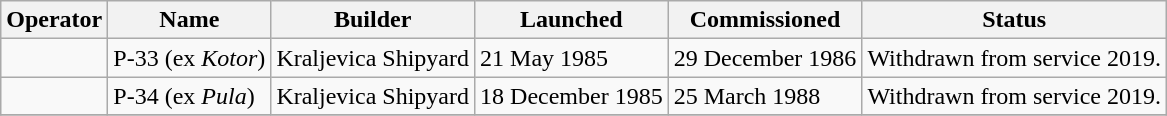<table class="wikitable">
<tr>
<th>Operator</th>
<th>Name</th>
<th>Builder</th>
<th>Launched</th>
<th>Commissioned</th>
<th>Status</th>
</tr>
<tr>
<td></td>
<td>P-33 (ex <em>Kotor</em>)</td>
<td>Kraljevica Shipyard</td>
<td>21 May 1985</td>
<td>29 December 1986</td>
<td>Withdrawn from service 2019.</td>
</tr>
<tr>
<td></td>
<td>P-34 (ex <em>Pula</em>)</td>
<td>Kraljevica Shipyard</td>
<td>18 December 1985</td>
<td>25 March 1988</td>
<td>Withdrawn from service 2019.</td>
</tr>
<tr>
</tr>
</table>
